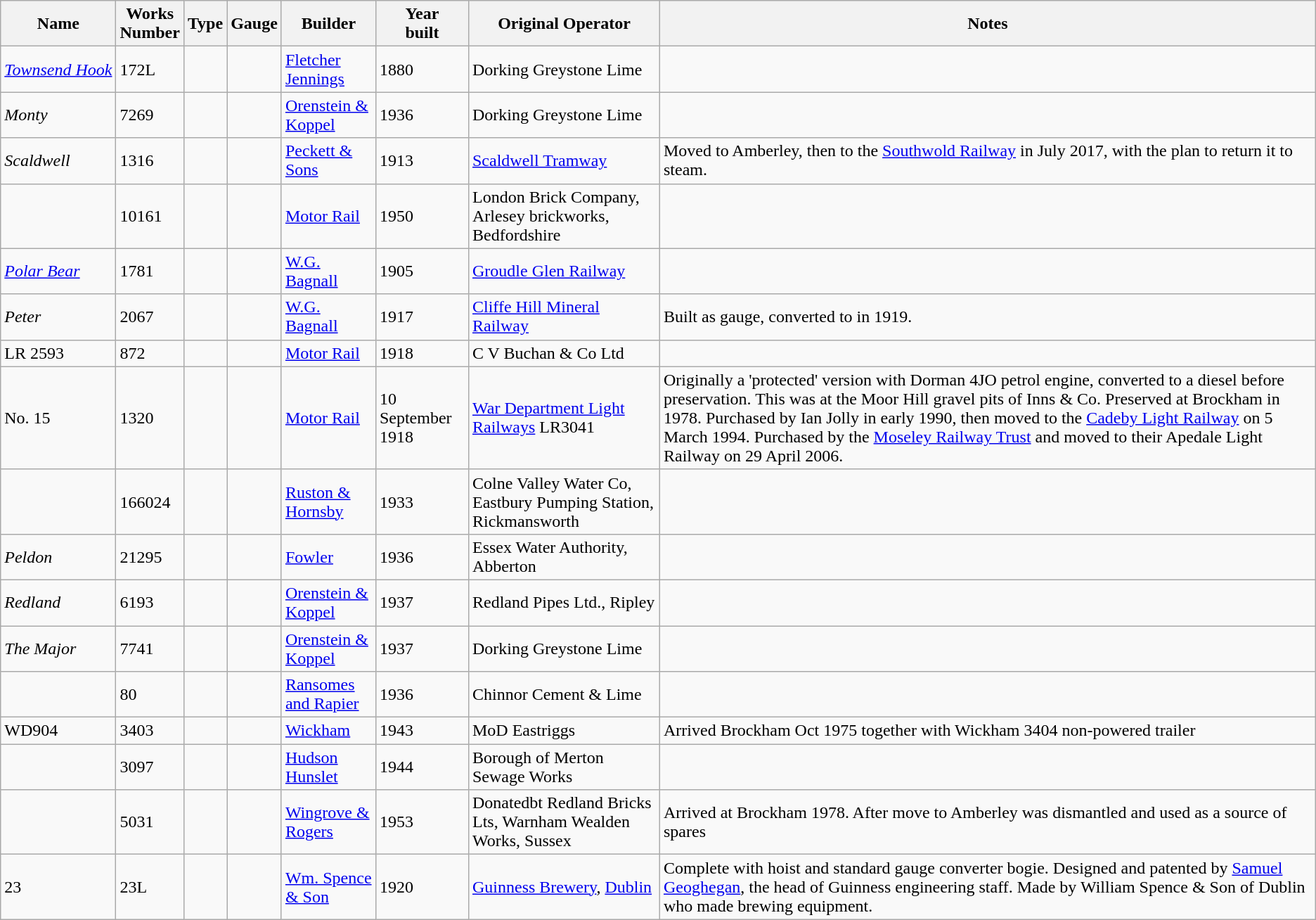<table class="wikitable sortable">
<tr>
<th>Name</th>
<th>Works<br>Number</th>
<th>Type</th>
<th>Gauge</th>
<th>Builder</th>
<th>Year<br>built</th>
<th>Original Operator</th>
<th>Notes</th>
</tr>
<tr>
<td><em><a href='#'>Townsend Hook</a></em></td>
<td>172L</td>
<td></td>
<td></td>
<td><a href='#'>Fletcher Jennings</a></td>
<td>1880</td>
<td>Dorking Greystone Lime</td>
<td></td>
</tr>
<tr>
<td><em>Monty</em></td>
<td>7269</td>
<td></td>
<td></td>
<td><a href='#'>Orenstein & Koppel</a></td>
<td>1936</td>
<td>Dorking Greystone Lime</td>
<td></td>
</tr>
<tr>
<td><em>Scaldwell</em></td>
<td>1316</td>
<td></td>
<td></td>
<td><a href='#'>Peckett & Sons</a></td>
<td>1913</td>
<td><a href='#'>Scaldwell Tramway</a></td>
<td>Moved to Amberley, then to the <a href='#'>Southwold Railway</a> in July 2017, with the plan to return it to steam.</td>
</tr>
<tr>
<td></td>
<td>10161</td>
<td></td>
<td></td>
<td><a href='#'>Motor Rail</a></td>
<td>1950</td>
<td>London Brick Company, Arlesey brickworks, Bedfordshire</td>
<td></td>
</tr>
<tr>
<td><em><a href='#'>Polar Bear</a></em></td>
<td>1781</td>
<td></td>
<td></td>
<td><a href='#'>W.G. Bagnall</a></td>
<td>1905</td>
<td><a href='#'>Groudle Glen Railway</a></td>
<td></td>
</tr>
<tr>
<td><em>Peter</em></td>
<td>2067</td>
<td></td>
<td></td>
<td><a href='#'>W.G. Bagnall</a></td>
<td>1917</td>
<td><a href='#'>Cliffe Hill Mineral Railway</a></td>
<td>Built as  gauge, converted to  in 1919.</td>
</tr>
<tr>
<td>LR 2593</td>
<td>872</td>
<td></td>
<td></td>
<td><a href='#'>Motor Rail</a></td>
<td>1918</td>
<td>C V Buchan & Co Ltd</td>
<td></td>
</tr>
<tr>
<td>No. 15</td>
<td>1320</td>
<td></td>
<td></td>
<td><a href='#'>Motor Rail</a></td>
<td>10 September 1918</td>
<td><a href='#'>War Department Light Railways</a> LR3041</td>
<td>Originally a 'protected' version with Dorman 4JO petrol engine, converted to a diesel before preservation. This was at the Moor Hill gravel pits of Inns & Co. Preserved at Brockham in 1978. Purchased by Ian Jolly in early 1990, then moved to the <a href='#'>Cadeby Light Railway</a> on 5 March 1994. Purchased by the <a href='#'>Moseley Railway Trust</a> and moved to their Apedale Light Railway on 29 April 2006.</td>
</tr>
<tr>
<td></td>
<td>166024</td>
<td></td>
<td></td>
<td><a href='#'>Ruston & Hornsby</a></td>
<td>1933</td>
<td>Colne Valley Water Co, Eastbury Pumping Station, Rickmansworth</td>
<td></td>
</tr>
<tr>
<td><em>Peldon</em></td>
<td>21295</td>
<td></td>
<td></td>
<td><a href='#'>Fowler</a></td>
<td>1936</td>
<td>Essex Water Authority, Abberton</td>
<td></td>
</tr>
<tr>
<td><em>Redland</em></td>
<td>6193</td>
<td></td>
<td></td>
<td><a href='#'>Orenstein & Koppel</a></td>
<td>1937</td>
<td>Redland Pipes Ltd., Ripley</td>
<td></td>
</tr>
<tr>
<td><em>The Major</em></td>
<td>7741</td>
<td></td>
<td></td>
<td><a href='#'>Orenstein & Koppel</a></td>
<td>1937</td>
<td>Dorking Greystone Lime</td>
<td></td>
</tr>
<tr>
<td></td>
<td>80</td>
<td></td>
<td></td>
<td><a href='#'>Ransomes and Rapier</a></td>
<td>1936</td>
<td>Chinnor Cement & Lime</td>
<td></td>
</tr>
<tr>
<td>WD904</td>
<td>3403</td>
<td></td>
<td></td>
<td><a href='#'>Wickham</a></td>
<td>1943</td>
<td>MoD Eastriggs</td>
<td>Arrived Brockham Oct 1975 together with Wickham 3404 non-powered trailer</td>
</tr>
<tr>
<td></td>
<td>3097</td>
<td></td>
<td></td>
<td><a href='#'>Hudson Hunslet</a></td>
<td>1944</td>
<td>Borough of Merton Sewage Works</td>
<td></td>
</tr>
<tr>
<td></td>
<td>5031</td>
<td></td>
<td></td>
<td><a href='#'>Wingrove & Rogers</a></td>
<td>1953</td>
<td>Donatedbt Redland Bricks Lts, Warnham Wealden Works, Sussex</td>
<td>Arrived at Brockham 1978. After move to Amberley was dismantled and used as a source of spares</td>
</tr>
<tr>
<td>23</td>
<td>23L</td>
<td></td>
<td></td>
<td><a href='#'>Wm. Spence & Son</a></td>
<td>1920</td>
<td><a href='#'>Guinness Brewery</a>, <a href='#'>Dublin</a></td>
<td>Complete with hoist and standard gauge converter bogie. Designed and patented by <a href='#'>Samuel Geoghegan</a>, the head of Guinness engineering staff. Made by William Spence & Son of Dublin who made brewing equipment.</td>
</tr>
</table>
